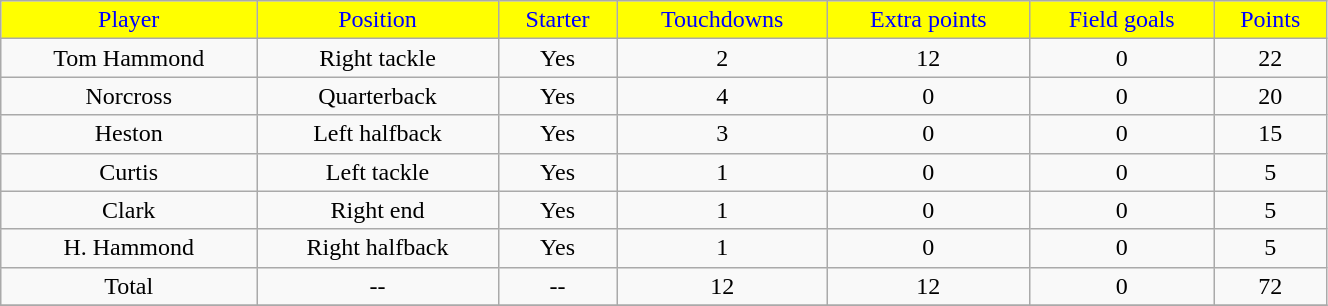<table class="wikitable" width="70%">
<tr align="center"  style="background:yellow;color:blue;">
<td>Player</td>
<td>Position</td>
<td>Starter</td>
<td>Touchdowns</td>
<td>Extra points</td>
<td>Field goals</td>
<td>Points</td>
</tr>
<tr align="center" bgcolor="">
<td>Tom Hammond</td>
<td>Right tackle</td>
<td>Yes</td>
<td>2</td>
<td>12</td>
<td>0</td>
<td>22</td>
</tr>
<tr align="center" bgcolor="">
<td>Norcross</td>
<td>Quarterback</td>
<td>Yes</td>
<td>4</td>
<td>0</td>
<td>0</td>
<td>20</td>
</tr>
<tr align="center" bgcolor="">
<td>Heston</td>
<td>Left halfback</td>
<td>Yes</td>
<td>3</td>
<td>0</td>
<td>0</td>
<td>15</td>
</tr>
<tr align="center" bgcolor="">
<td>Curtis</td>
<td>Left tackle</td>
<td>Yes</td>
<td>1</td>
<td>0</td>
<td>0</td>
<td>5</td>
</tr>
<tr align="center" bgcolor="">
<td>Clark</td>
<td>Right end</td>
<td>Yes</td>
<td>1</td>
<td>0</td>
<td>0</td>
<td>5</td>
</tr>
<tr align="center" bgcolor="">
<td>H. Hammond</td>
<td>Right halfback</td>
<td>Yes</td>
<td>1</td>
<td>0</td>
<td>0</td>
<td>5</td>
</tr>
<tr align="center" bgcolor="">
<td>Total</td>
<td>--</td>
<td>--</td>
<td>12</td>
<td>12</td>
<td>0</td>
<td>72</td>
</tr>
<tr align="center" bgcolor="">
</tr>
</table>
